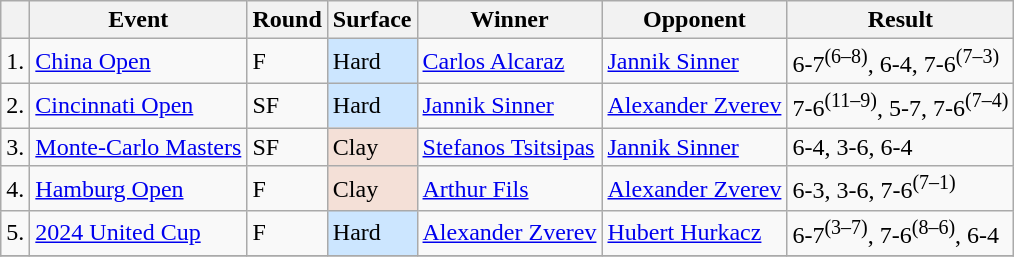<table class="wikitable nowrap">
<tr>
<th></th>
<th>Event</th>
<th>Round</th>
<th>Surface</th>
<th>Winner</th>
<th>Opponent</th>
<th>Result</th>
</tr>
<tr>
<td>1.</td>
<td><a href='#'>China Open</a></td>
<td>F</td>
<td bgcolor=CCE6FF>Hard</td>
<td> <a href='#'>Carlos Alcaraz</a></td>
<td> <a href='#'>Jannik Sinner</a></td>
<td>6-7<sup>(6–8)</sup>, 6-4, 7-6<sup>(7–3)</sup></td>
</tr>
<tr>
<td>2.</td>
<td><a href='#'>Cincinnati Open</a></td>
<td>SF</td>
<td bgcolor=CCE6FF>Hard</td>
<td> <a href='#'>Jannik Sinner</a></td>
<td> <a href='#'>Alexander Zverev</a></td>
<td>7-6<sup>(11–9)</sup>, 5-7, 7-6<sup>(7–4)</sup></td>
</tr>
<tr>
<td>3.</td>
<td><a href='#'>Monte-Carlo Masters</a></td>
<td>SF</td>
<td bgcolor=F4E0D7>Clay</td>
<td> <a href='#'>Stefanos Tsitsipas</a></td>
<td> <a href='#'>Jannik Sinner</a></td>
<td>6-4, 3-6, 6-4</td>
</tr>
<tr>
<td>4.</td>
<td><a href='#'>Hamburg Open</a></td>
<td>F</td>
<td bgcolor=F4E0D7>Clay</td>
<td> <a href='#'>Arthur Fils</a></td>
<td> <a href='#'>Alexander Zverev</a></td>
<td>6-3, 3-6, 7-6<sup>(7–1)</sup></td>
</tr>
<tr>
<td>5.</td>
<td><a href='#'>2024 United Cup</a></td>
<td>F</td>
<td bgcolor=CCE6FF>Hard</td>
<td> <a href='#'>Alexander Zverev</a></td>
<td> <a href='#'>Hubert Hurkacz</a></td>
<td>6-7<sup>(3–7)</sup>, 7-6<sup>(8–6)</sup>, 6-4</td>
</tr>
<tr>
</tr>
</table>
